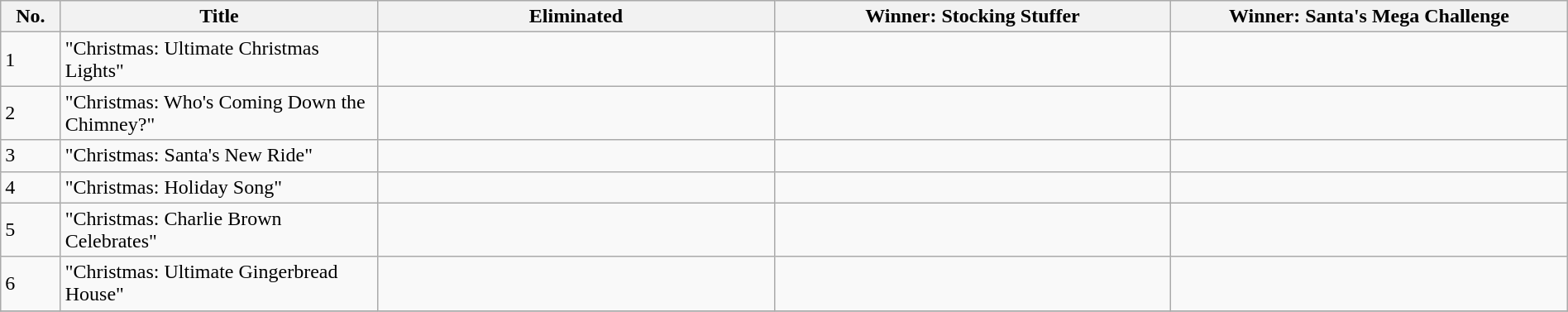<table class="wikitable plainrowheaders" style="width:100%;">
<tr>
<th width=2%>No.</th>
<th width=12%>Title</th>
<th width=15%>Eliminated</th>
<th width=15%>Winner: Stocking Stuffer</th>
<th width=15%>Winner: Santa's Mega Challenge</th>
</tr>
<tr>
<td>1</td>
<td>"Christmas: Ultimate Christmas Lights"</td>
<td></td>
<td></td>
<td></td>
</tr>
<tr>
<td>2</td>
<td>"Christmas: Who's Coming Down the Chimney?"</td>
<td></td>
<td></td>
<td></td>
</tr>
<tr>
<td>3</td>
<td>"Christmas: Santa's New Ride"</td>
<td></td>
<td></td>
<td></td>
</tr>
<tr>
<td>4</td>
<td>"Christmas: Holiday Song"</td>
<td></td>
<td></td>
<td></td>
</tr>
<tr>
<td>5</td>
<td>"Christmas: Charlie Brown Celebrates"</td>
<td></td>
<td></td>
<td></td>
</tr>
<tr>
<td>6</td>
<td>"Christmas: Ultimate Gingerbread House"</td>
<td></td>
<td></td>
<td></td>
</tr>
<tr>
</tr>
</table>
